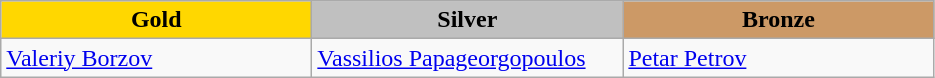<table class="wikitable" style="text-align:left">
<tr align="center">
<td width=200 bgcolor=gold><strong>Gold</strong></td>
<td width=200 bgcolor=silver><strong>Silver</strong></td>
<td width=200 bgcolor=CC9966><strong>Bronze</strong></td>
</tr>
<tr>
<td><a href='#'>Valeriy Borzov</a><br><em></em></td>
<td><a href='#'>Vassilios Papageorgopoulos</a><br><em></em></td>
<td><a href='#'>Petar Petrov</a><br><em></em></td>
</tr>
</table>
